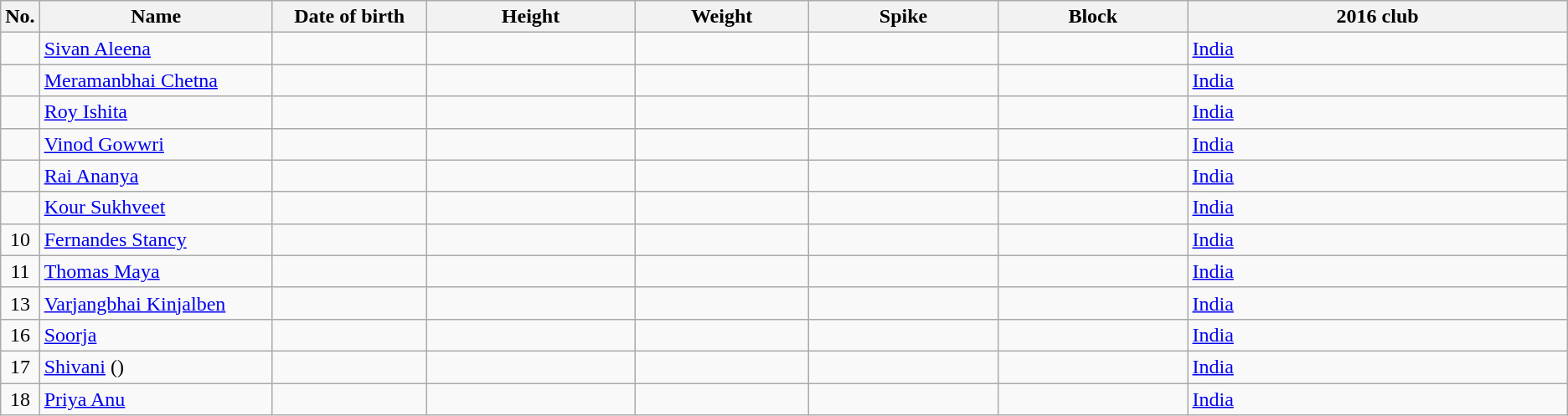<table class="wikitable sortable" style="text-align:center;">
<tr>
<th>No.</th>
<th style="width:12em">Name</th>
<th style="width:8em">Date of birth</th>
<th style="width:11em">Height</th>
<th style="width:9em">Weight</th>
<th style="width:10em">Spike</th>
<th style="width:10em">Block</th>
<th style="width:21em">2016 club</th>
</tr>
<tr>
<td></td>
<td align=left><a href='#'>Sivan Aleena</a></td>
<td align=right></td>
<td></td>
<td></td>
<td></td>
<td></td>
<td align=left> <a href='#'>India</a></td>
</tr>
<tr>
<td></td>
<td align=left><a href='#'>Meramanbhai Chetna</a></td>
<td align=right></td>
<td></td>
<td></td>
<td></td>
<td></td>
<td align=left> <a href='#'>India</a></td>
</tr>
<tr>
<td></td>
<td align=left><a href='#'>Roy Ishita</a></td>
<td align=right></td>
<td></td>
<td></td>
<td></td>
<td></td>
<td align=left> <a href='#'>India</a></td>
</tr>
<tr>
<td></td>
<td align=left><a href='#'>Vinod Gowwri</a></td>
<td align=right></td>
<td></td>
<td></td>
<td></td>
<td></td>
<td align=left> <a href='#'>India</a></td>
</tr>
<tr>
<td></td>
<td align=left><a href='#'>Rai Ananya</a></td>
<td align=right></td>
<td></td>
<td></td>
<td></td>
<td></td>
<td align=left> <a href='#'>India</a></td>
</tr>
<tr>
<td></td>
<td align=left><a href='#'>Kour Sukhveet</a></td>
<td align=right></td>
<td></td>
<td></td>
<td></td>
<td></td>
<td align=left> <a href='#'>India</a></td>
</tr>
<tr>
<td>10</td>
<td align=left><a href='#'>Fernandes Stancy</a></td>
<td align=right></td>
<td></td>
<td></td>
<td></td>
<td></td>
<td align=left> <a href='#'>India</a></td>
</tr>
<tr>
<td>11</td>
<td align=left><a href='#'>Thomas Maya</a></td>
<td align=right></td>
<td></td>
<td></td>
<td></td>
<td></td>
<td align=left> <a href='#'>India</a></td>
</tr>
<tr>
<td>13</td>
<td align=left><a href='#'>Varjangbhai Kinjalben</a></td>
<td align=right></td>
<td></td>
<td></td>
<td></td>
<td></td>
<td align=left> <a href='#'>India</a></td>
</tr>
<tr>
<td>16</td>
<td align=left><a href='#'>Soorja</a></td>
<td align=right></td>
<td></td>
<td></td>
<td></td>
<td></td>
<td align=left> <a href='#'>India</a></td>
</tr>
<tr>
<td>17</td>
<td align=left><a href='#'>Shivani</a> ()</td>
<td align=right></td>
<td></td>
<td></td>
<td></td>
<td></td>
<td align=left> <a href='#'>India</a></td>
</tr>
<tr>
<td>18</td>
<td align=left><a href='#'>Priya Anu</a></td>
<td align=right></td>
<td></td>
<td></td>
<td></td>
<td></td>
<td align=left> <a href='#'>India</a></td>
</tr>
</table>
